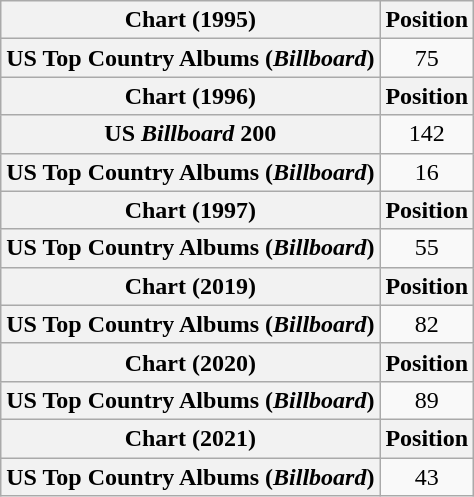<table class="wikitable plainrowheaders" style="text-align:center">
<tr>
<th scope="col">Chart (1995)</th>
<th scope="col">Position</th>
</tr>
<tr>
<th scope="row">US Top Country Albums (<em>Billboard</em>)</th>
<td>75</td>
</tr>
<tr>
<th scope="col">Chart (1996)</th>
<th scope="col">Position</th>
</tr>
<tr>
<th scope="row">US <em>Billboard</em> 200</th>
<td>142</td>
</tr>
<tr>
<th scope="row">US Top Country Albums (<em>Billboard</em>)</th>
<td>16</td>
</tr>
<tr>
<th scope="col">Chart (1997)</th>
<th scope="col">Position</th>
</tr>
<tr>
<th scope="row">US Top Country Albums (<em>Billboard</em>)</th>
<td>55</td>
</tr>
<tr>
<th scope="col">Chart (2019)</th>
<th scope="col">Position</th>
</tr>
<tr>
<th scope="row">US Top Country Albums (<em>Billboard</em>)</th>
<td>82</td>
</tr>
<tr>
<th scope="col">Chart (2020)</th>
<th scope="col">Position</th>
</tr>
<tr>
<th scope="row">US Top Country Albums (<em>Billboard</em>)</th>
<td>89</td>
</tr>
<tr>
<th scope="col">Chart (2021)</th>
<th scope="col">Position</th>
</tr>
<tr>
<th scope="row">US Top Country Albums (<em>Billboard</em>)</th>
<td>43</td>
</tr>
</table>
